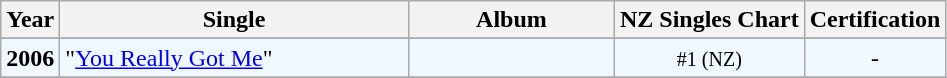<table class="wikitable"|width=100%>
<tr>
<th>Year</th>
<th width="225">Single</th>
<th width="130">Album</th>
<th>NZ Singles Chart</th>
<th width="50">Certification</th>
</tr>
<tr>
</tr>
<tr bgcolor="#F0F8FF">
<td align="left" valign="top"><strong>2006</strong></td>
<td align="left" valign="top">"<a href='#'>You Really Got Me</a>"</td>
<td align="left" valign="top"></td>
<td align="center" valign="top"><small>#1 (NZ)</small></td>
<td align="center" valign="top">-</td>
</tr>
<tr>
</tr>
</table>
